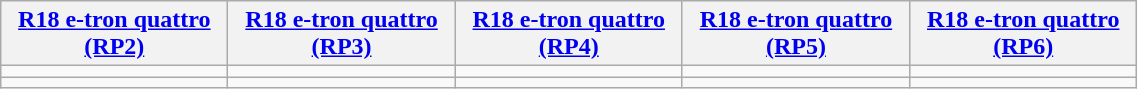<table class="wikitable"  width=60%>
<tr>
<th><a href='#'>R18 e-tron quattro (RP2)</a></th>
<th><a href='#'>R18 e-tron quattro (RP3)</a></th>
<th><a href='#'>R18 e-tron quattro (RP4)</a></th>
<th><a href='#'>R18 e-tron quattro (RP5)</a></th>
<th><a href='#'>R18 e-tron quattro (RP6)</a></th>
</tr>
<tr>
<td></td>
<td></td>
<td></td>
<td></td>
<td></td>
</tr>
<tr>
<td></td>
<td></td>
<td></td>
<td></td>
<td></td>
</tr>
</table>
